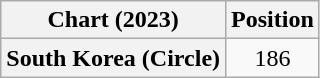<table class="wikitable plainrowheaders" style="text-align:center">
<tr>
<th scope="col">Chart (2023)</th>
<th scope="col">Position</th>
</tr>
<tr>
<th scope="row">South Korea (Circle)</th>
<td>186</td>
</tr>
</table>
